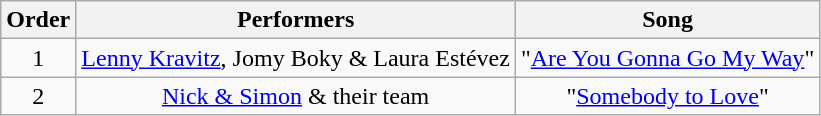<table class="wikitable" style="text-align: center; width: auto;">
<tr>
<th>Order</th>
<th>Performers</th>
<th>Song</th>
</tr>
<tr>
<td>1</td>
<td><a href='#'>Lenny Kravitz</a>, Jomy Boky & Laura Estévez</td>
<td>"<a href='#'>Are You Gonna Go My Way</a>"</td>
</tr>
<tr>
<td>2</td>
<td><a href='#'>Nick & Simon</a> & their team</td>
<td>"<a href='#'>Somebody to Love</a>"</td>
</tr>
</table>
